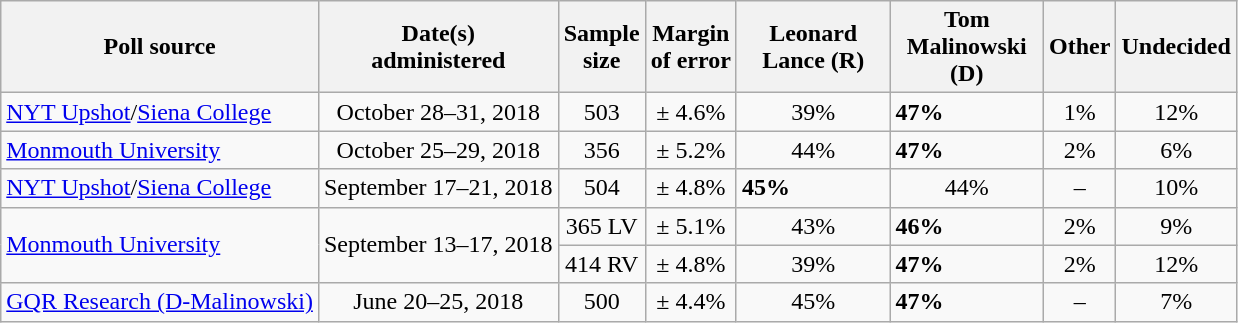<table class="wikitable">
<tr>
<th>Poll source</th>
<th>Date(s)<br>administered</th>
<th>Sample<br>size</th>
<th>Margin<br>of error</th>
<th style="width:95px;">Leonard<br>Lance (R)</th>
<th style="width:95px;">Tom<br>Malinowski (D)</th>
<th>Other</th>
<th>Undecided</th>
</tr>
<tr>
<td><a href='#'>NYT Upshot</a>/<a href='#'>Siena College</a></td>
<td align=center>October 28–31, 2018</td>
<td align=center>503</td>
<td align=center>± 4.6%</td>
<td align=center>39%</td>
<td><strong>47%</strong></td>
<td align=center>1%</td>
<td align=center>12%</td>
</tr>
<tr>
<td><a href='#'>Monmouth University</a></td>
<td align=center>October 25–29, 2018</td>
<td align=center>356</td>
<td align=center>± 5.2%</td>
<td align=center>44%</td>
<td><strong>47%</strong></td>
<td align=center>2%</td>
<td align=center>6%</td>
</tr>
<tr>
<td><a href='#'>NYT Upshot</a>/<a href='#'>Siena College</a></td>
<td align=center>September 17–21, 2018</td>
<td align=center>504</td>
<td align=center>± 4.8%</td>
<td><strong>45%</strong></td>
<td align=center>44%</td>
<td align=center>–</td>
<td align=center>10%</td>
</tr>
<tr>
<td rowspan=2><a href='#'>Monmouth University</a></td>
<td rowspan="2" style="text-align:center;">September 13–17, 2018</td>
<td align=center>365 LV</td>
<td align=center>± 5.1%</td>
<td align=center>43%</td>
<td><strong>46%</strong></td>
<td align=center>2%</td>
<td align=center>9%</td>
</tr>
<tr>
<td align=center>414 RV</td>
<td align=center>± 4.8%</td>
<td align=center>39%</td>
<td><strong>47%</strong></td>
<td align=center>2%</td>
<td align=center>12%</td>
</tr>
<tr>
<td><a href='#'>GQR Research (D-Malinowski)</a></td>
<td align=center>June 20–25, 2018</td>
<td align=center>500</td>
<td align=center>± 4.4%</td>
<td align=center>45%</td>
<td><strong>47%</strong></td>
<td align=center>–</td>
<td align=center>7%</td>
</tr>
</table>
